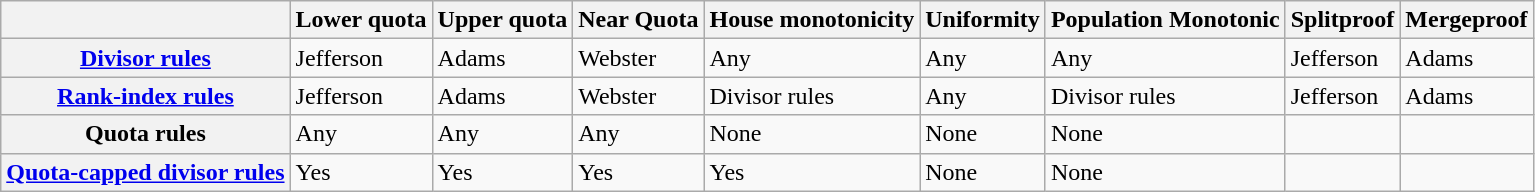<table class="wikitable">
<tr>
<th></th>
<th>Lower quota</th>
<th>Upper quota</th>
<th>Near Quota</th>
<th>House monotonicity</th>
<th>Uniformity</th>
<th>Population Monotonic</th>
<th>Splitproof</th>
<th>Mergeproof</th>
</tr>
<tr>
<th><a href='#'>Divisor rules</a></th>
<td>Jefferson</td>
<td>Adams</td>
<td>Webster</td>
<td>Any</td>
<td>Any</td>
<td>Any</td>
<td>Jefferson</td>
<td>Adams</td>
</tr>
<tr>
<th><a href='#'>Rank-index rules</a></th>
<td>Jefferson</td>
<td>Adams</td>
<td>Webster</td>
<td>Divisor rules</td>
<td>Any</td>
<td>Divisor rules</td>
<td>Jefferson</td>
<td>Adams</td>
</tr>
<tr>
<th>Quota rules</th>
<td>Any</td>
<td>Any</td>
<td>Any</td>
<td>None</td>
<td>None</td>
<td>None</td>
<td></td>
<td></td>
</tr>
<tr>
<th><a href='#'>Quota-capped divisor rules</a></th>
<td>Yes</td>
<td>Yes</td>
<td>Yes</td>
<td>Yes</td>
<td>None</td>
<td>None</td>
<td></td>
<td></td>
</tr>
</table>
